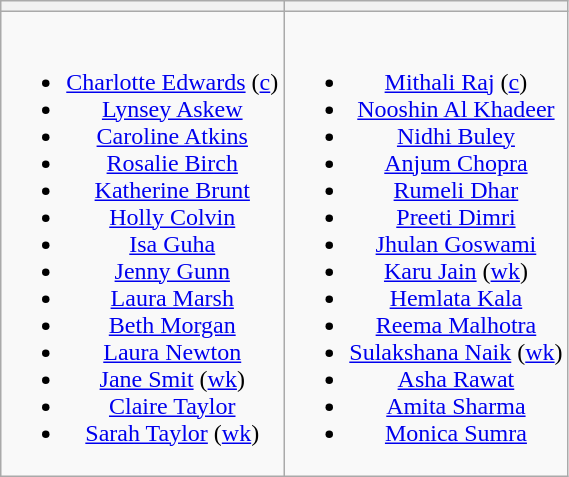<table class="wikitable" style="text-align:center">
<tr>
<th></th>
<th></th>
</tr>
<tr style="vertical-align:top">
<td><br><ul><li><a href='#'>Charlotte Edwards</a> (<a href='#'>c</a>)</li><li><a href='#'>Lynsey Askew</a></li><li><a href='#'>Caroline Atkins</a></li><li><a href='#'>Rosalie Birch</a></li><li><a href='#'>Katherine Brunt</a></li><li><a href='#'>Holly Colvin</a></li><li><a href='#'>Isa Guha</a></li><li><a href='#'>Jenny Gunn</a></li><li><a href='#'>Laura Marsh</a></li><li><a href='#'>Beth Morgan</a></li><li><a href='#'>Laura Newton</a></li><li><a href='#'>Jane Smit</a> (<a href='#'>wk</a>)</li><li><a href='#'>Claire Taylor</a></li><li><a href='#'>Sarah Taylor</a> (<a href='#'>wk</a>)</li></ul></td>
<td><br><ul><li><a href='#'>Mithali Raj</a> (<a href='#'>c</a>)</li><li><a href='#'>Nooshin Al Khadeer</a></li><li><a href='#'>Nidhi Buley</a></li><li><a href='#'>Anjum Chopra</a></li><li><a href='#'>Rumeli Dhar</a></li><li><a href='#'>Preeti Dimri</a></li><li><a href='#'>Jhulan Goswami</a></li><li><a href='#'>Karu Jain</a> (<a href='#'>wk</a>)</li><li><a href='#'>Hemlata Kala</a></li><li><a href='#'>Reema Malhotra</a></li><li><a href='#'>Sulakshana Naik</a> (<a href='#'>wk</a>)</li><li><a href='#'>Asha Rawat</a></li><li><a href='#'>Amita Sharma</a></li><li><a href='#'>Monica Sumra</a></li></ul></td>
</tr>
</table>
